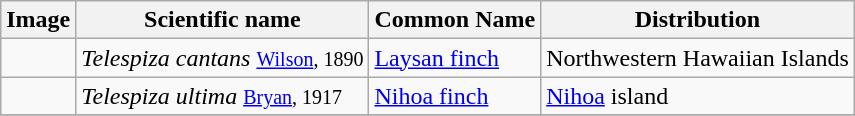<table class="wikitable">
<tr>
<th>Image</th>
<th>Scientific name</th>
<th>Common Name</th>
<th>Distribution</th>
</tr>
<tr>
<td></td>
<td><em>Telespiza cantans</em> <small><a href='#'>Wilson</a>, 1890</small></td>
<td><a href='#'>Laysan finch</a></td>
<td>Northwestern Hawaiian Islands</td>
</tr>
<tr>
<td></td>
<td><em>Telespiza ultima</em> <small><a href='#'>Bryan</a>, 1917</small></td>
<td><a href='#'>Nihoa finch</a></td>
<td><a href='#'>Nihoa</a> island</td>
</tr>
<tr>
</tr>
</table>
